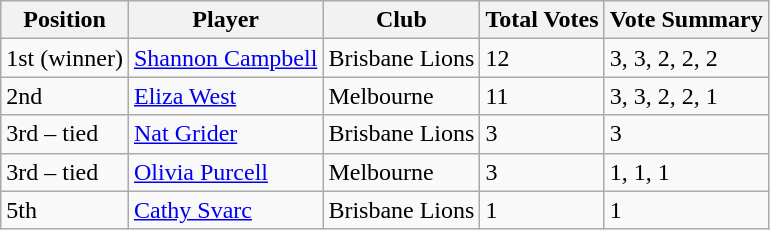<table class="wikitable">
<tr>
<th>Position</th>
<th>Player</th>
<th>Club</th>
<th>Total Votes</th>
<th>Vote Summary</th>
</tr>
<tr>
<td>1st (winner)</td>
<td><a href='#'>Shannon Campbell</a></td>
<td>Brisbane Lions</td>
<td>12</td>
<td>3, 3, 2, 2, 2</td>
</tr>
<tr>
<td>2nd</td>
<td><a href='#'>Eliza West</a></td>
<td>Melbourne</td>
<td>11</td>
<td>3, 3, 2, 2, 1</td>
</tr>
<tr>
<td>3rd – tied</td>
<td><a href='#'>Nat Grider</a></td>
<td>Brisbane Lions</td>
<td>3</td>
<td>3</td>
</tr>
<tr>
<td>3rd – tied</td>
<td><a href='#'>Olivia Purcell</a></td>
<td>Melbourne</td>
<td>3</td>
<td>1, 1, 1</td>
</tr>
<tr>
<td>5th</td>
<td><a href='#'>Cathy Svarc</a></td>
<td>Brisbane Lions</td>
<td>1</td>
<td>1</td>
</tr>
</table>
